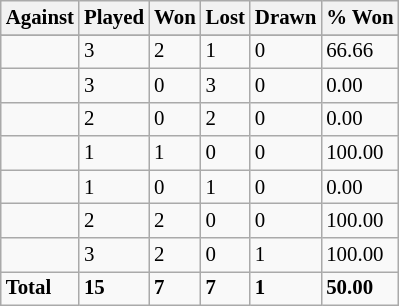<table class="sortable wikitable" style="font-size: 87%;">
<tr>
<th>Against</th>
<th>Played</th>
<th>Won</th>
<th>Lost</th>
<th>Drawn</th>
<th>% Won</th>
</tr>
<tr bgcolor="#d0ffd0" align="center">
</tr>
<tr>
<td align="left"></td>
<td>3</td>
<td>2</td>
<td>1</td>
<td>0</td>
<td>66.66</td>
</tr>
<tr>
<td align="left"></td>
<td>3</td>
<td>0</td>
<td>3</td>
<td>0</td>
<td>0.00</td>
</tr>
<tr>
<td align="left"></td>
<td>2</td>
<td>0</td>
<td>2</td>
<td>0</td>
<td>0.00</td>
</tr>
<tr>
<td align="left"></td>
<td>1</td>
<td>1</td>
<td>0</td>
<td>0</td>
<td>100.00</td>
</tr>
<tr>
<td align="left"></td>
<td>1</td>
<td>0</td>
<td>1</td>
<td>0</td>
<td>0.00</td>
</tr>
<tr>
<td align="left"></td>
<td>2</td>
<td>2</td>
<td>0</td>
<td>0</td>
<td>100.00</td>
</tr>
<tr>
<td align="left"></td>
<td>3</td>
<td>2</td>
<td>0</td>
<td>1</td>
<td>100.00</td>
</tr>
<tr>
<td align="left"><strong>Total</strong></td>
<td><strong>15</strong></td>
<td><strong>7</strong></td>
<td><strong>7</strong></td>
<td><strong>1</strong></td>
<td><strong>50.00</strong></td>
</tr>
</table>
